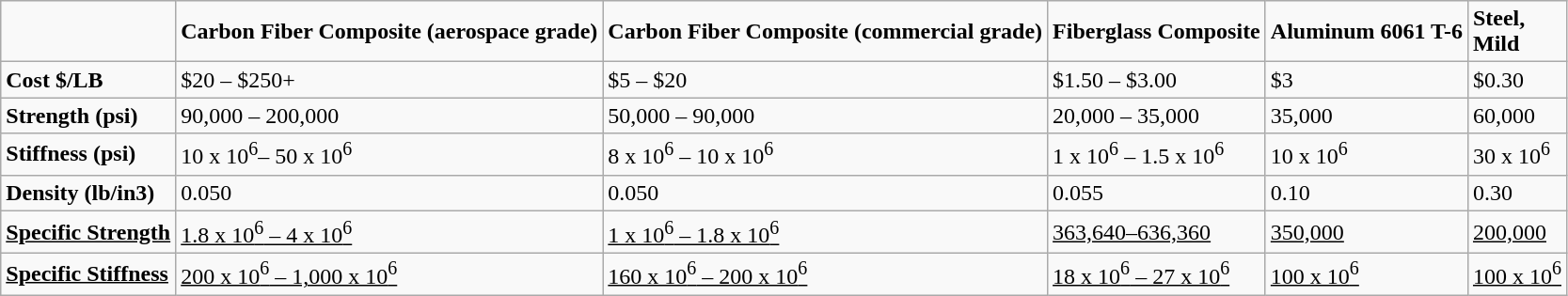<table class="wikitable">
<tr>
<td></td>
<td><strong>Carbon Fiber Composite (aerospace grade)</strong></td>
<td><strong>Carbon Fiber Composite (commercial grade)</strong></td>
<td><strong>Fiberglass Composite</strong></td>
<td><strong>Aluminum 6061 T-6</strong></td>
<td><strong>Steel,</strong><br><strong>Mild</strong></td>
</tr>
<tr>
<td><strong>Cost $/LB</strong></td>
<td>$20 – $250+</td>
<td>$5 – $20</td>
<td>$1.50 – $3.00</td>
<td>$3</td>
<td>$0.30</td>
</tr>
<tr>
<td><strong>Strength (psi)</strong></td>
<td>90,000 – 200,000</td>
<td>50,000 – 90,000</td>
<td>20,000 – 35,000</td>
<td>35,000</td>
<td>60,000</td>
</tr>
<tr>
<td><strong>Stiffness (psi)</strong></td>
<td>10 x 10<sup>6</sup>– 50 x 10<sup>6</sup></td>
<td>8 x 10<sup>6</sup> – 10 x 10<sup>6</sup></td>
<td>1 x 10<sup>6</sup> – 1.5 x 10<sup>6</sup></td>
<td>10 x 10<sup>6</sup></td>
<td>30 x 10<sup>6</sup></td>
</tr>
<tr>
<td><strong>Density (lb/in3)</strong></td>
<td>0.050</td>
<td>0.050</td>
<td>0.055</td>
<td>0.10</td>
<td>0.30</td>
</tr>
<tr>
<td><strong><u>Specific Strength</u></strong></td>
<td><u>1.8 x 10<sup>6</sup> – 4 x 10<sup>6</sup></u></td>
<td><u>1 x 10<sup>6</sup> – 1.8 x 10<sup>6</sup></u></td>
<td><u>363,640–636,360</u></td>
<td><u>350,000</u></td>
<td><u>200,000</u></td>
</tr>
<tr>
<td><strong><u>Specific Stiffness</u></strong></td>
<td><u>200 x 10<sup>6</sup> – 1,000 x 10<sup>6</sup></u></td>
<td><u>160 x 10<sup>6</sup> – 200 x 10<sup>6</sup></u></td>
<td><u>18 x 10<sup>6</sup> – 27 x 10<sup>6</sup></u></td>
<td><u>100 x 10<sup>6</sup></u></td>
<td><u>100 x 10<sup>6</sup></u></td>
</tr>
</table>
